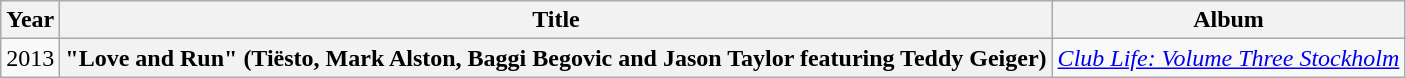<table class="wikitable plainrowheaders">
<tr>
<th>Year</th>
<th>Title</th>
<th>Album</th>
</tr>
<tr>
<td>2013</td>
<th scope="row">"Love and Run" <span>(Tiësto, Mark Alston, Baggi Begovic and Jason Taylor featuring Teddy Geiger)</span></th>
<td><em><a href='#'>Club Life: Volume Three Stockholm</a></em></td>
</tr>
</table>
